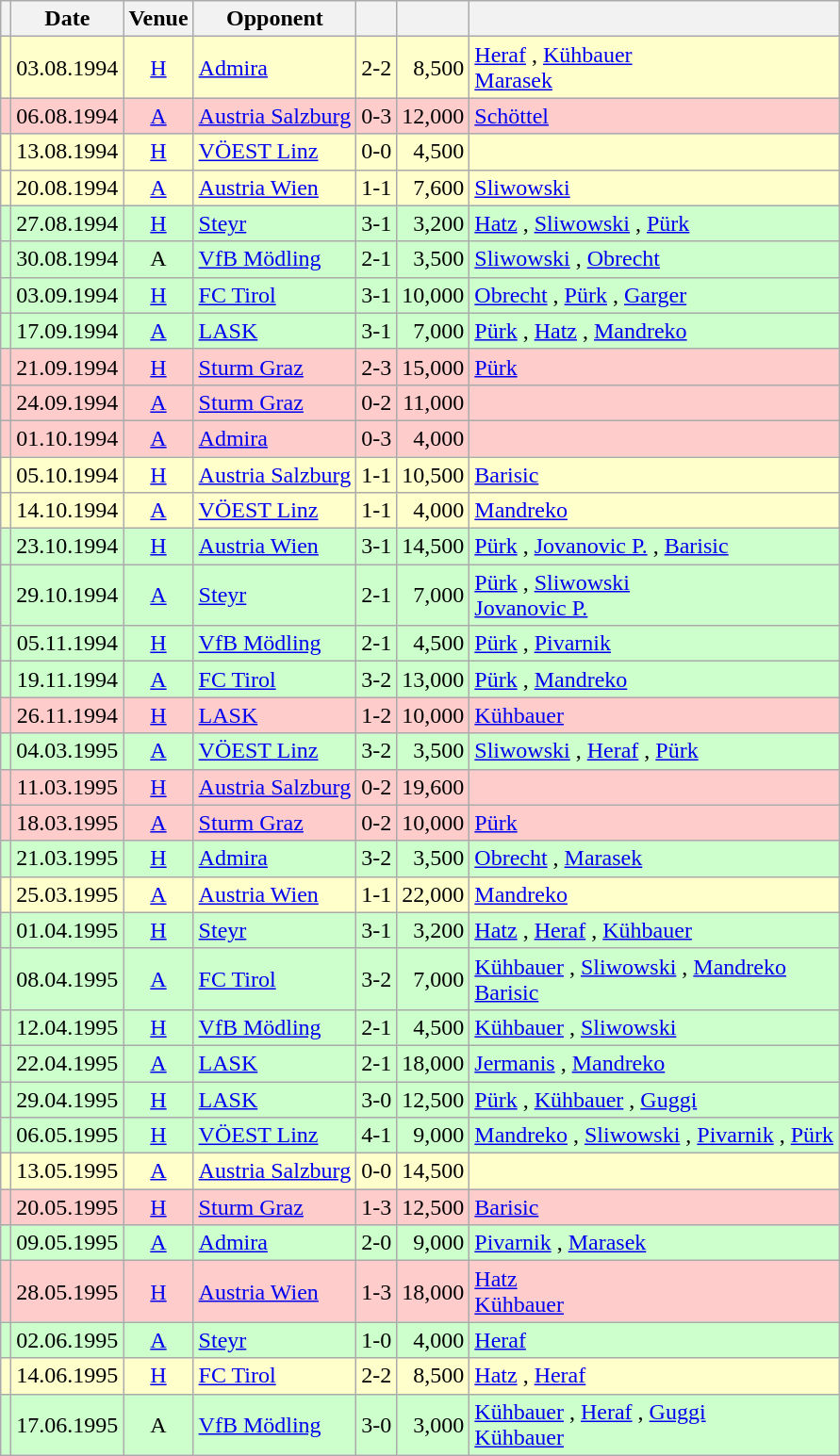<table class="wikitable" Style="text-align: center">
<tr>
<th></th>
<th>Date</th>
<th>Venue</th>
<th>Opponent</th>
<th></th>
<th></th>
<th></th>
</tr>
<tr style="background:#ffc">
<td></td>
<td>03.08.1994</td>
<td><a href='#'>H</a></td>
<td align="left"><a href='#'>Admira</a></td>
<td>2-2</td>
<td align="right">8,500</td>
<td align="left"><a href='#'>Heraf</a> , <a href='#'>Kühbauer</a>  <br> <a href='#'>Marasek</a> </td>
</tr>
<tr style="background:#fcc">
<td></td>
<td>06.08.1994</td>
<td><a href='#'>A</a></td>
<td align="left"><a href='#'>Austria Salzburg</a></td>
<td>0-3</td>
<td align="right">12,000</td>
<td align="left"><a href='#'>Schöttel</a> </td>
</tr>
<tr style="background:#ffc">
<td></td>
<td>13.08.1994</td>
<td><a href='#'>H</a></td>
<td align="left"><a href='#'>VÖEST Linz</a></td>
<td>0-0</td>
<td align="right">4,500</td>
<td align="left"></td>
</tr>
<tr style="background:#ffc">
<td></td>
<td>20.08.1994</td>
<td><a href='#'>A</a></td>
<td align="left"><a href='#'>Austria Wien</a></td>
<td>1-1</td>
<td align="right">7,600</td>
<td align="left"><a href='#'>Sliwowski</a> </td>
</tr>
<tr style="background:#cfc">
<td></td>
<td>27.08.1994</td>
<td><a href='#'>H</a></td>
<td align="left"><a href='#'>Steyr</a></td>
<td>3-1</td>
<td align="right">3,200</td>
<td align="left"><a href='#'>Hatz</a> , <a href='#'>Sliwowski</a> , <a href='#'>Pürk</a> </td>
</tr>
<tr style="background:#cfc">
<td></td>
<td>30.08.1994</td>
<td>A</td>
<td align="left"><a href='#'>VfB Mödling</a></td>
<td>2-1</td>
<td align="right">3,500</td>
<td align="left"><a href='#'>Sliwowski</a> , <a href='#'>Obrecht</a> </td>
</tr>
<tr style="background:#cfc">
<td></td>
<td>03.09.1994</td>
<td><a href='#'>H</a></td>
<td align="left"><a href='#'>FC Tirol</a></td>
<td>3-1</td>
<td align="right">10,000</td>
<td align="left"><a href='#'>Obrecht</a> , <a href='#'>Pürk</a> , <a href='#'>Garger</a> </td>
</tr>
<tr style="background:#cfc">
<td></td>
<td>17.09.1994</td>
<td><a href='#'>A</a></td>
<td align="left"><a href='#'>LASK</a></td>
<td>3-1</td>
<td align="right">7,000</td>
<td align="left"><a href='#'>Pürk</a> , <a href='#'>Hatz</a> , <a href='#'>Mandreko</a> </td>
</tr>
<tr style="background:#fcc">
<td></td>
<td>21.09.1994</td>
<td><a href='#'>H</a></td>
<td align="left"><a href='#'>Sturm Graz</a></td>
<td>2-3</td>
<td align="right">15,000</td>
<td align="left"><a href='#'>Pürk</a>  </td>
</tr>
<tr style="background:#fcc">
<td></td>
<td>24.09.1994</td>
<td><a href='#'>A</a></td>
<td align="left"><a href='#'>Sturm Graz</a></td>
<td>0-2</td>
<td align="right">11,000</td>
<td align="left"></td>
</tr>
<tr style="background:#fcc">
<td></td>
<td>01.10.1994</td>
<td><a href='#'>A</a></td>
<td align="left"><a href='#'>Admira</a></td>
<td>0-3</td>
<td align="right">4,000</td>
<td align="left"></td>
</tr>
<tr style="background:#ffc">
<td></td>
<td>05.10.1994</td>
<td><a href='#'>H</a></td>
<td align="left"><a href='#'>Austria Salzburg</a></td>
<td>1-1</td>
<td align="right">10,500</td>
<td align="left"><a href='#'>Barisic</a> </td>
</tr>
<tr style="background:#ffc">
<td></td>
<td>14.10.1994</td>
<td><a href='#'>A</a></td>
<td align="left"><a href='#'>VÖEST Linz</a></td>
<td>1-1</td>
<td align="right">4,000</td>
<td align="left"><a href='#'>Mandreko</a> </td>
</tr>
<tr style="background:#cfc">
<td></td>
<td>23.10.1994</td>
<td><a href='#'>H</a></td>
<td align="left"><a href='#'>Austria Wien</a></td>
<td>3-1</td>
<td align="right">14,500</td>
<td align="left"><a href='#'>Pürk</a> , <a href='#'>Jovanovic P.</a> , <a href='#'>Barisic</a> </td>
</tr>
<tr style="background:#cfc">
<td></td>
<td>29.10.1994</td>
<td><a href='#'>A</a></td>
<td align="left"><a href='#'>Steyr</a></td>
<td>2-1</td>
<td align="right">7,000</td>
<td align="left"><a href='#'>Pürk</a> , <a href='#'>Sliwowski</a>  <br> <a href='#'>Jovanovic P.</a> </td>
</tr>
<tr style="background:#cfc">
<td></td>
<td>05.11.1994</td>
<td><a href='#'>H</a></td>
<td align="left"><a href='#'>VfB Mödling</a></td>
<td>2-1</td>
<td align="right">4,500</td>
<td align="left"><a href='#'>Pürk</a> , <a href='#'>Pivarnik</a> </td>
</tr>
<tr style="background:#cfc">
<td></td>
<td>19.11.1994</td>
<td><a href='#'>A</a></td>
<td align="left"><a href='#'>FC Tirol</a></td>
<td>3-2</td>
<td align="right">13,000</td>
<td align="left"><a href='#'>Pürk</a>  , <a href='#'>Mandreko</a> </td>
</tr>
<tr style="background:#fcc">
<td></td>
<td>26.11.1994</td>
<td><a href='#'>H</a></td>
<td align="left"><a href='#'>LASK</a></td>
<td>1-2</td>
<td align="right">10,000</td>
<td align="left"><a href='#'>Kühbauer</a> </td>
</tr>
<tr style="background:#cfc">
<td></td>
<td>04.03.1995</td>
<td><a href='#'>A</a></td>
<td align="left"><a href='#'>VÖEST Linz</a></td>
<td>3-2</td>
<td align="right">3,500</td>
<td align="left"><a href='#'>Sliwowski</a> , <a href='#'>Heraf</a> , <a href='#'>Pürk</a> </td>
</tr>
<tr style="background:#fcc">
<td></td>
<td>11.03.1995</td>
<td><a href='#'>H</a></td>
<td align="left"><a href='#'>Austria Salzburg</a></td>
<td>0-2</td>
<td align="right">19,600</td>
<td align="left"></td>
</tr>
<tr style="background:#fcc">
<td></td>
<td>18.03.1995</td>
<td><a href='#'>A</a></td>
<td align="left"><a href='#'>Sturm Graz</a></td>
<td>0-2</td>
<td align="right">10,000</td>
<td align="left"><a href='#'>Pürk</a> </td>
</tr>
<tr style="background:#cfc">
<td></td>
<td>21.03.1995</td>
<td><a href='#'>H</a></td>
<td align="left"><a href='#'>Admira</a></td>
<td>3-2</td>
<td align="right">3,500</td>
<td align="left"><a href='#'>Obrecht</a>  , <a href='#'>Marasek</a> </td>
</tr>
<tr style="background:#ffc">
<td></td>
<td>25.03.1995</td>
<td><a href='#'>A</a></td>
<td align="left"><a href='#'>Austria Wien</a></td>
<td>1-1</td>
<td align="right">22,000</td>
<td align="left"><a href='#'>Mandreko</a> </td>
</tr>
<tr style="background:#cfc">
<td></td>
<td>01.04.1995</td>
<td><a href='#'>H</a></td>
<td align="left"><a href='#'>Steyr</a></td>
<td>3-1</td>
<td align="right">3,200</td>
<td align="left"><a href='#'>Hatz</a> , <a href='#'>Heraf</a> , <a href='#'>Kühbauer</a> </td>
</tr>
<tr style="background:#cfc">
<td></td>
<td>08.04.1995</td>
<td><a href='#'>A</a></td>
<td align="left"><a href='#'>FC Tirol</a></td>
<td>3-2</td>
<td align="right">7,000</td>
<td align="left"><a href='#'>Kühbauer</a> , <a href='#'>Sliwowski</a> , <a href='#'>Mandreko</a>  <br> <a href='#'>Barisic</a> </td>
</tr>
<tr style="background:#cfc">
<td></td>
<td>12.04.1995</td>
<td><a href='#'>H</a></td>
<td align="left"><a href='#'>VfB Mödling</a></td>
<td>2-1</td>
<td align="right">4,500</td>
<td align="left"><a href='#'>Kühbauer</a> , <a href='#'>Sliwowski</a> </td>
</tr>
<tr style="background:#cfc">
<td></td>
<td>22.04.1995</td>
<td><a href='#'>A</a></td>
<td align="left"><a href='#'>LASK</a></td>
<td>2-1</td>
<td align="right">18,000</td>
<td align="left"><a href='#'>Jermanis</a> , <a href='#'>Mandreko</a> </td>
</tr>
<tr style="background:#cfc">
<td></td>
<td>29.04.1995</td>
<td><a href='#'>H</a></td>
<td align="left"><a href='#'>LASK</a></td>
<td>3-0</td>
<td align="right">12,500</td>
<td align="left"><a href='#'>Pürk</a> , <a href='#'>Kühbauer</a> , <a href='#'>Guggi</a> </td>
</tr>
<tr style="background:#cfc">
<td></td>
<td>06.05.1995</td>
<td><a href='#'>H</a></td>
<td align="left"><a href='#'>VÖEST Linz</a></td>
<td>4-1</td>
<td align="right">9,000</td>
<td align="left"><a href='#'>Mandreko</a> , <a href='#'>Sliwowski</a> , <a href='#'>Pivarnik</a> , <a href='#'>Pürk</a> </td>
</tr>
<tr style="background:#ffc">
<td></td>
<td>13.05.1995</td>
<td><a href='#'>A</a></td>
<td align="left"><a href='#'>Austria Salzburg</a></td>
<td>0-0</td>
<td align="right">14,500</td>
<td align="left"></td>
</tr>
<tr style="background:#fcc">
<td></td>
<td>20.05.1995</td>
<td><a href='#'>H</a></td>
<td align="left"><a href='#'>Sturm Graz</a></td>
<td>1-3</td>
<td align="right">12,500</td>
<td align="left"><a href='#'>Barisic</a> </td>
</tr>
<tr style="background:#cfc">
<td></td>
<td>09.05.1995</td>
<td><a href='#'>A</a></td>
<td align="left"><a href='#'>Admira</a></td>
<td>2-0</td>
<td align="right">9,000</td>
<td align="left"><a href='#'>Pivarnik</a> , <a href='#'>Marasek</a> </td>
</tr>
<tr style="background:#fcc">
<td></td>
<td>28.05.1995</td>
<td><a href='#'>H</a></td>
<td align="left"><a href='#'>Austria Wien</a></td>
<td>1-3</td>
<td align="right">18,000</td>
<td align="left"><a href='#'>Hatz</a>  <br> <a href='#'>Kühbauer</a> </td>
</tr>
<tr style="background:#cfc">
<td></td>
<td>02.06.1995</td>
<td><a href='#'>A</a></td>
<td align="left"><a href='#'>Steyr</a></td>
<td>1-0</td>
<td align="right">4,000</td>
<td align="left"><a href='#'>Heraf</a> </td>
</tr>
<tr style="background:#ffc">
<td></td>
<td>14.06.1995</td>
<td><a href='#'>H</a></td>
<td align="left"><a href='#'>FC Tirol</a></td>
<td>2-2</td>
<td align="right">8,500</td>
<td align="left"><a href='#'>Hatz</a> , <a href='#'>Heraf</a> </td>
</tr>
<tr style="background:#cfc">
<td></td>
<td>17.06.1995</td>
<td>A</td>
<td align="left"><a href='#'>VfB Mödling</a></td>
<td>3-0</td>
<td align="right">3,000</td>
<td align="left"><a href='#'>Kühbauer</a> , <a href='#'>Heraf</a> , <a href='#'>Guggi</a>  <br> <a href='#'>Kühbauer</a> </td>
</tr>
</table>
